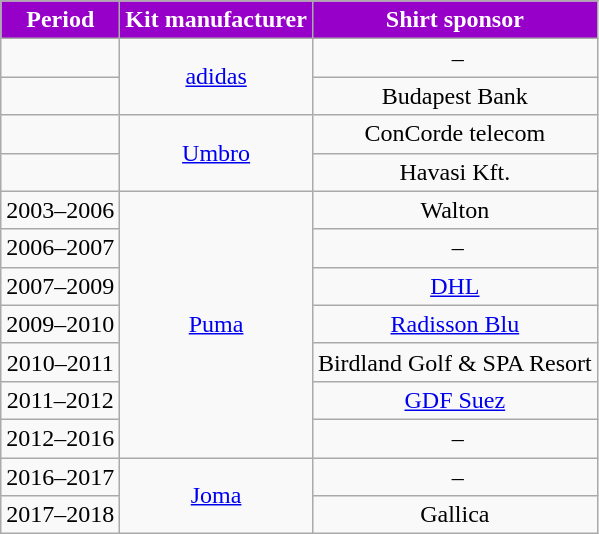<table class="wikitable" style="text-align:center;margin-left:1em">
<tr>
<th style="color:#FFFFFF; background:#9600C8">Period</th>
<th style="color:#FFFFFF; background:#9600C8">Kit manufacturer</th>
<th style="color:#FFFFFF; background:#9600C8">Shirt sponsor</th>
</tr>
<tr>
<td></td>
<td rowspan=2><a href='#'>adidas</a></td>
<td> –</td>
</tr>
<tr>
<td></td>
<td>Budapest Bank</td>
</tr>
<tr>
<td></td>
<td rowspan=2><a href='#'>Umbro</a></td>
<td>ConCorde telecom</td>
</tr>
<tr>
<td></td>
<td>Havasi Kft.</td>
</tr>
<tr>
<td>2003–2006</td>
<td rowspan=7><a href='#'>Puma</a></td>
<td>Walton</td>
</tr>
<tr>
<td>2006–2007</td>
<td> –</td>
</tr>
<tr>
<td>2007–2009</td>
<td><a href='#'>DHL</a></td>
</tr>
<tr>
<td>2009–2010</td>
<td><a href='#'>Radisson Blu</a></td>
</tr>
<tr>
<td>2010–2011</td>
<td>Birdland Golf & SPA Resort</td>
</tr>
<tr>
<td>2011–2012</td>
<td><a href='#'>GDF Suez</a></td>
</tr>
<tr>
<td>2012–2016</td>
<td> –</td>
</tr>
<tr>
<td>2016–2017</td>
<td rowspan=2><a href='#'>Joma</a></td>
<td> –</td>
</tr>
<tr>
<td>2017–2018</td>
<td>Gallica</td>
</tr>
</table>
